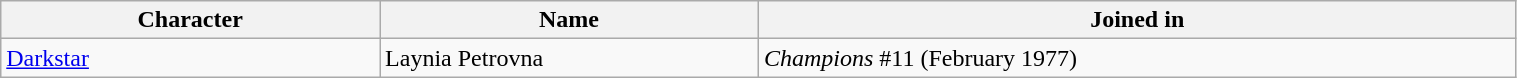<table class="wikitable sortable" style="width:80%;">
<tr>
<th scope=col style="width:20%;">Character</th>
<th scope=col style="width:20%;">Name</th>
<th scope=col style="width:40%;">Joined in</th>
</tr>
<tr>
<td><a href='#'>Darkstar</a></td>
<td>Laynia Petrovna</td>
<td><em>Champions</em> #11 (February 1977)</td>
</tr>
</table>
